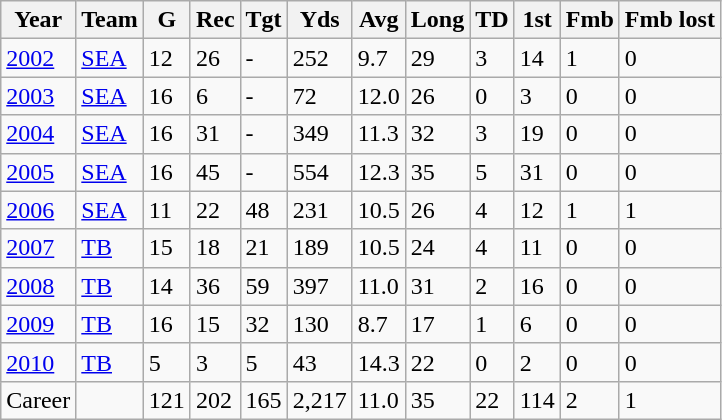<table class="wikitable">
<tr>
<th>Year</th>
<th>Team</th>
<th>G</th>
<th>Rec</th>
<th>Tgt</th>
<th>Yds</th>
<th>Avg</th>
<th>Long</th>
<th>TD</th>
<th>1st</th>
<th>Fmb</th>
<th>Fmb lost</th>
</tr>
<tr>
<td><a href='#'>2002</a></td>
<td><a href='#'>SEA</a></td>
<td>12</td>
<td>26</td>
<td>-</td>
<td>252</td>
<td>9.7</td>
<td>29</td>
<td>3</td>
<td>14</td>
<td>1</td>
<td>0</td>
</tr>
<tr>
<td><a href='#'>2003</a></td>
<td><a href='#'>SEA</a></td>
<td>16</td>
<td>6</td>
<td>-</td>
<td>72</td>
<td>12.0</td>
<td>26</td>
<td>0</td>
<td>3</td>
<td>0</td>
<td>0</td>
</tr>
<tr>
<td><a href='#'>2004</a></td>
<td><a href='#'>SEA</a></td>
<td>16</td>
<td>31</td>
<td>-</td>
<td>349</td>
<td>11.3</td>
<td>32</td>
<td>3</td>
<td>19</td>
<td>0</td>
<td>0</td>
</tr>
<tr>
<td><a href='#'>2005</a></td>
<td><a href='#'>SEA</a></td>
<td>16</td>
<td>45</td>
<td>-</td>
<td>554</td>
<td>12.3</td>
<td>35</td>
<td>5</td>
<td>31</td>
<td>0</td>
<td>0</td>
</tr>
<tr>
<td><a href='#'>2006</a></td>
<td><a href='#'>SEA</a></td>
<td>11</td>
<td>22</td>
<td>48</td>
<td>231</td>
<td>10.5</td>
<td>26</td>
<td>4</td>
<td>12</td>
<td>1</td>
<td>1</td>
</tr>
<tr>
<td><a href='#'>2007</a></td>
<td><a href='#'>TB</a></td>
<td>15</td>
<td>18</td>
<td>21</td>
<td>189</td>
<td>10.5</td>
<td>24</td>
<td>4</td>
<td>11</td>
<td>0</td>
<td>0</td>
</tr>
<tr>
<td><a href='#'>2008</a></td>
<td><a href='#'>TB</a></td>
<td>14</td>
<td>36</td>
<td>59</td>
<td>397</td>
<td>11.0</td>
<td>31</td>
<td>2</td>
<td>16</td>
<td>0</td>
<td>0</td>
</tr>
<tr>
<td><a href='#'>2009</a></td>
<td><a href='#'>TB</a></td>
<td>16</td>
<td>15</td>
<td>32</td>
<td>130</td>
<td>8.7</td>
<td>17</td>
<td>1</td>
<td>6</td>
<td>0</td>
<td>0</td>
</tr>
<tr>
<td><a href='#'>2010</a></td>
<td><a href='#'>TB</a></td>
<td>5</td>
<td>3</td>
<td>5</td>
<td>43</td>
<td>14.3</td>
<td>22</td>
<td>0</td>
<td>2</td>
<td>0</td>
<td>0</td>
</tr>
<tr>
<td>Career</td>
<td></td>
<td>121</td>
<td>202</td>
<td>165</td>
<td>2,217</td>
<td>11.0</td>
<td>35</td>
<td>22</td>
<td>114</td>
<td>2</td>
<td>1</td>
</tr>
</table>
